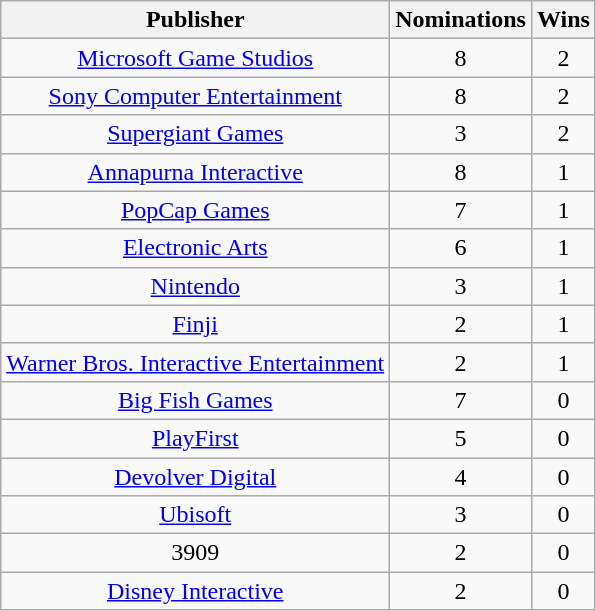<table class="wikitable sortable plainrowheaders" rowspan="2" style="text-align:center;" background: #f6e39c;>
<tr>
<th scope="col">Publisher</th>
<th scope="col">Nominations</th>
<th scope="col">Wins</th>
</tr>
<tr>
<td><a href='#'>Microsoft Game Studios</a></td>
<td>8</td>
<td>2</td>
</tr>
<tr>
<td><a href='#'>Sony Computer Entertainment</a></td>
<td>8</td>
<td>2</td>
</tr>
<tr>
<td><a href='#'>Supergiant Games</a></td>
<td>3</td>
<td>2</td>
</tr>
<tr>
<td><a href='#'>Annapurna Interactive</a></td>
<td>8</td>
<td>1</td>
</tr>
<tr>
<td><a href='#'>PopCap Games</a></td>
<td>7</td>
<td>1</td>
</tr>
<tr>
<td><a href='#'>Electronic Arts</a></td>
<td>6</td>
<td>1</td>
</tr>
<tr>
<td><a href='#'>Nintendo</a></td>
<td>3</td>
<td>1</td>
</tr>
<tr>
<td><a href='#'>Finji</a></td>
<td>2</td>
<td>1</td>
</tr>
<tr>
<td><a href='#'>Warner Bros. Interactive Entertainment</a></td>
<td>2</td>
<td>1</td>
</tr>
<tr>
<td><a href='#'>Big Fish Games</a></td>
<td>7</td>
<td>0</td>
</tr>
<tr>
<td><a href='#'>PlayFirst</a></td>
<td>5</td>
<td>0</td>
</tr>
<tr>
<td><a href='#'>Devolver Digital</a></td>
<td>4</td>
<td>0</td>
</tr>
<tr>
<td><a href='#'>Ubisoft</a></td>
<td>3</td>
<td>0</td>
</tr>
<tr>
<td>3909</td>
<td>2</td>
<td>0</td>
</tr>
<tr>
<td><a href='#'>Disney Interactive</a></td>
<td>2</td>
<td>0</td>
</tr>
</table>
